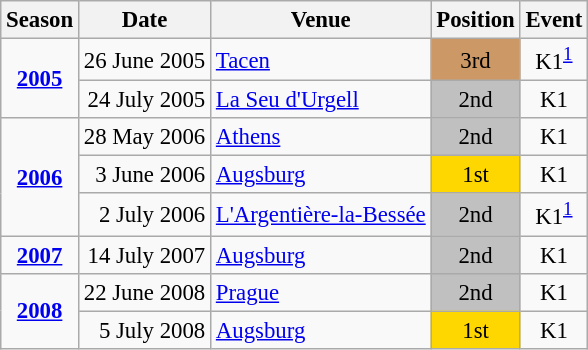<table class="wikitable" style="text-align:center; font-size:95%;">
<tr>
<th>Season</th>
<th>Date</th>
<th>Venue</th>
<th>Position</th>
<th>Event</th>
</tr>
<tr>
<td rowspan=2><strong><a href='#'>2005</a></strong></td>
<td align=right>26 June 2005</td>
<td align=left><a href='#'>Tacen</a></td>
<td bgcolor=cc9966>3rd</td>
<td>K1<sup><a href='#'>1</a></sup></td>
</tr>
<tr>
<td align=right>24 July 2005</td>
<td align=left><a href='#'>La Seu d'Urgell</a></td>
<td bgcolor=silver>2nd</td>
<td>K1</td>
</tr>
<tr>
<td rowspan=3><strong><a href='#'>2006</a></strong></td>
<td align=right>28 May 2006</td>
<td align=left><a href='#'>Athens</a></td>
<td bgcolor=silver>2nd</td>
<td>K1</td>
</tr>
<tr>
<td align=right>3 June 2006</td>
<td align=left><a href='#'>Augsburg</a></td>
<td bgcolor=gold>1st</td>
<td>K1</td>
</tr>
<tr>
<td align=right>2 July 2006</td>
<td align=left><a href='#'>L'Argentière-la-Bessée</a></td>
<td bgcolor=silver>2nd</td>
<td>K1<sup><a href='#'>1</a></sup></td>
</tr>
<tr>
<td><strong><a href='#'>2007</a></strong></td>
<td align=right>14 July 2007</td>
<td align=left><a href='#'>Augsburg</a></td>
<td bgcolor=silver>2nd</td>
<td>K1</td>
</tr>
<tr>
<td rowspan=2><strong><a href='#'>2008</a></strong></td>
<td align=right>22 June 2008</td>
<td align=left><a href='#'>Prague</a></td>
<td bgcolor=silver>2nd</td>
<td>K1</td>
</tr>
<tr>
<td align=right>5 July 2008</td>
<td align=left><a href='#'>Augsburg</a></td>
<td bgcolor=gold>1st</td>
<td>K1</td>
</tr>
</table>
